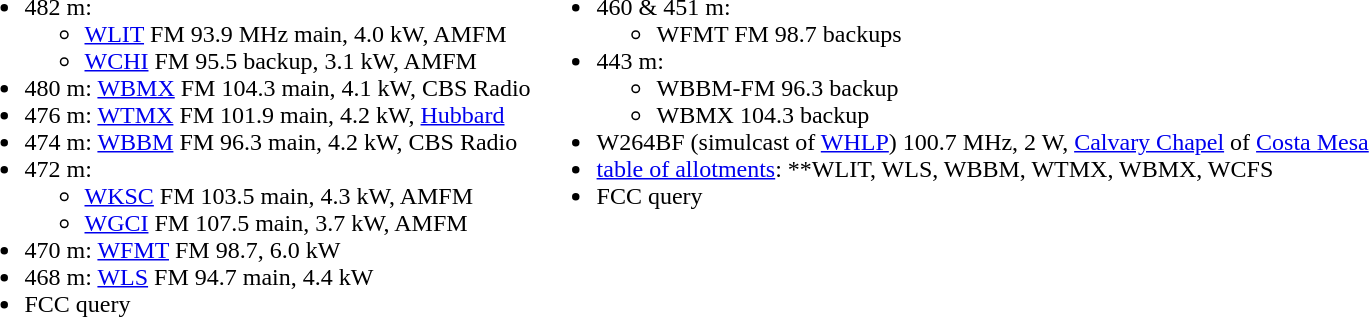<table>
<tr>
<td valign=top><br><ul><li>482 m:<ul><li><a href='#'>WLIT</a> FM 93.9 MHz main, 4.0 kW, AMFM</li><li><a href='#'>WCHI</a> FM 95.5 backup, 3.1 kW, AMFM</li></ul></li><li>480 m: <a href='#'>WBMX</a> FM 104.3 main, 4.1 kW, CBS Radio</li><li>476 m: <a href='#'>WTMX</a> FM 101.9 main, 4.2 kW, <a href='#'>Hubbard</a></li><li>474 m: <a href='#'>WBBM</a> FM 96.3 main, 4.2 kW, CBS Radio</li><li>472 m:<ul><li><a href='#'>WKSC</a> FM 103.5 main, 4.3 kW, AMFM</li><li><a href='#'>WGCI</a> FM 107.5 main, 3.7 kW, AMFM</li></ul></li><li>470 m: <a href='#'>WFMT</a> FM 98.7, 6.0 kW</li><li>468 m: <a href='#'>WLS</a> FM 94.7 main, 4.4 kW</li><li>FCC query</li></ul></td>
<td valign=top><br><ul><li>460 & 451 m:<ul><li>WFMT FM 98.7 backups</li></ul></li><li>443 m:<ul><li>WBBM-FM 96.3 backup</li><li>WBMX 104.3 backup</li></ul></li><li>W264BF (simulcast of <a href='#'>WHLP</a>) 100.7 MHz, 2 W, <a href='#'>Calvary Chapel</a> of <a href='#'>Costa Mesa</a></li><li><a href='#'>table of allotments</a>: **WLIT, WLS, WBBM, WTMX, WBMX, WCFS</li><li>FCC query</li></ul></td>
<td></td>
</tr>
</table>
